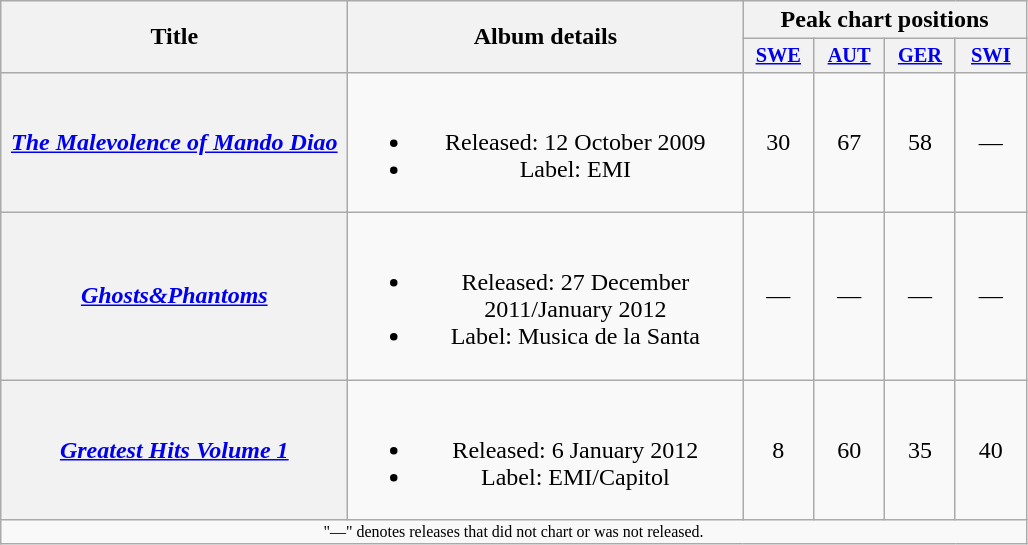<table class="wikitable plainrowheaders" style="text-align:center;" border="1">
<tr>
<th scope="col" rowspan="2" style="width:14em;">Title</th>
<th scope="col" rowspan="2" style="width:16em;">Album details</th>
<th scope="col" colspan="4">Peak chart positions</th>
</tr>
<tr>
<th scope="col" style="width:3em;font-size:85%;"><a href='#'>SWE</a><br></th>
<th scope="col" style="width:3em;font-size:85%;"><a href='#'>AUT</a><br></th>
<th scope="col" style="width:3em;font-size:85%;"><a href='#'>GER</a><br></th>
<th scope="col" style="width:3em;font-size:85%;"><a href='#'>SWI</a><br></th>
</tr>
<tr>
<th scope="row"><em><a href='#'>The Malevolence of Mando Diao</a></em></th>
<td><br><ul><li>Released: 12 October 2009</li><li>Label: EMI</li></ul></td>
<td>30</td>
<td>67</td>
<td>58</td>
<td>—</td>
</tr>
<tr>
<th scope="row"><em><a href='#'>Ghosts&Phantoms</a></em></th>
<td><br><ul><li>Released: 27 December 2011/January 2012</li><li>Label: Musica de la Santa</li></ul></td>
<td>—</td>
<td>—</td>
<td>—</td>
<td>—</td>
</tr>
<tr>
<th scope="row"><em><a href='#'>Greatest Hits Volume 1</a></em></th>
<td><br><ul><li>Released: 6 January 2012</li><li>Label: EMI/Capitol</li></ul></td>
<td>8</td>
<td>60</td>
<td>35</td>
<td>40</td>
</tr>
<tr>
<td colspan="23" style="text-align:center; font-size:8pt;">"—" denotes releases that did not chart or was not released.</td>
</tr>
</table>
